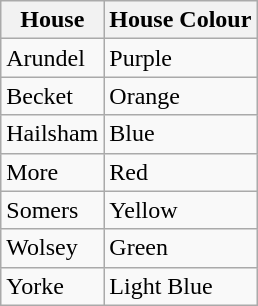<table class="wikitable">
<tr>
<th>House</th>
<th>House Colour</th>
</tr>
<tr>
<td>Arundel</td>
<td> Purple</td>
</tr>
<tr>
<td>Becket</td>
<td> Orange</td>
</tr>
<tr>
<td>Hailsham</td>
<td> Blue</td>
</tr>
<tr>
<td>More</td>
<td> Red</td>
</tr>
<tr>
<td>Somers</td>
<td> Yellow</td>
</tr>
<tr>
<td>Wolsey</td>
<td> Green</td>
</tr>
<tr>
<td>Yorke</td>
<td> Light Blue</td>
</tr>
</table>
